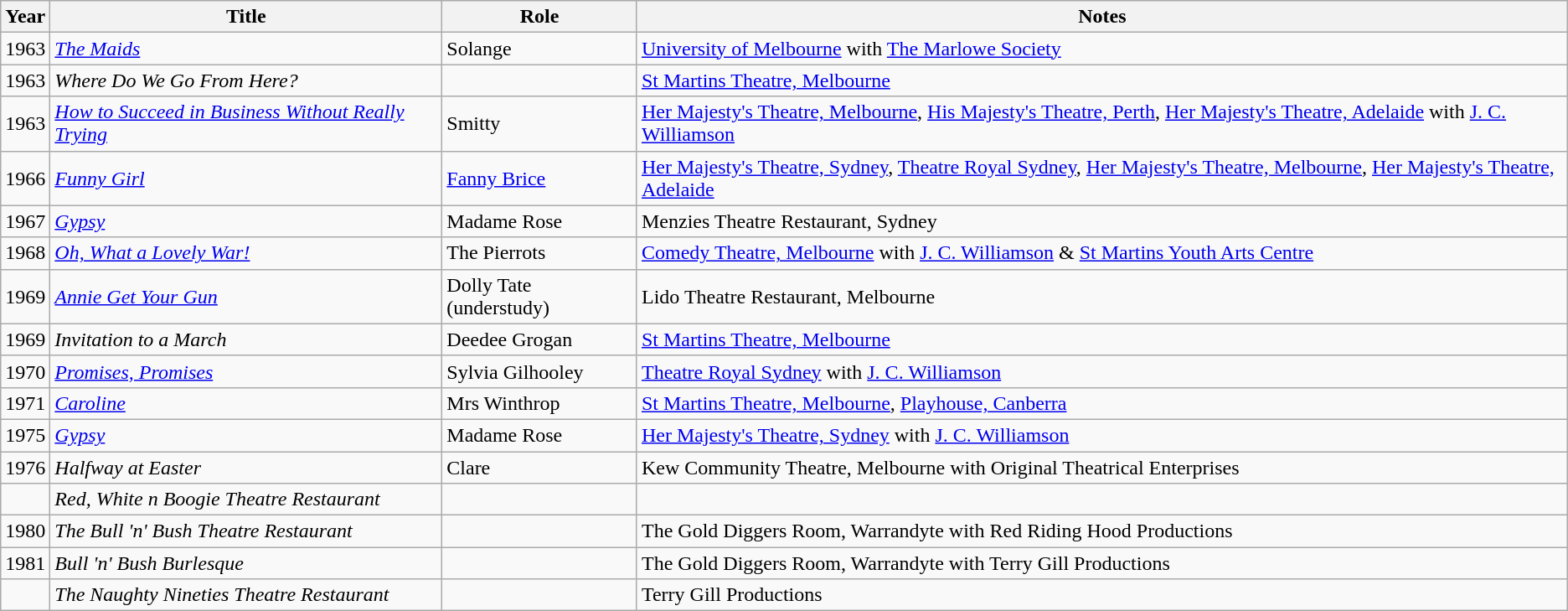<table class="wikitable sortable">
<tr>
<th>Year</th>
<th>Title</th>
<th>Role</th>
<th>Notes</th>
</tr>
<tr>
<td>1963</td>
<td><em><a href='#'>The Maids</a></em></td>
<td>Solange</td>
<td><a href='#'>University of Melbourne</a> with <a href='#'>The Marlowe Society</a></td>
</tr>
<tr>
<td>1963</td>
<td><em>Where Do We Go From Here?</em></td>
<td></td>
<td><a href='#'>St Martins Theatre, Melbourne</a></td>
</tr>
<tr>
<td>1963</td>
<td><em><a href='#'>How to Succeed in Business Without Really Trying</a></em></td>
<td>Smitty</td>
<td><a href='#'>Her Majesty's Theatre, Melbourne</a>, <a href='#'>His Majesty's Theatre, Perth</a>, <a href='#'>Her Majesty's Theatre, Adelaide</a> with <a href='#'>J. C. Williamson</a></td>
</tr>
<tr>
<td>1966</td>
<td><em><a href='#'>Funny Girl</a></em></td>
<td><a href='#'>Fanny Brice</a></td>
<td><a href='#'>Her Majesty's Theatre, Sydney</a>, <a href='#'>Theatre Royal Sydney</a>, <a href='#'>Her Majesty's Theatre, Melbourne</a>, <a href='#'>Her Majesty's Theatre, Adelaide</a></td>
</tr>
<tr>
<td>1967</td>
<td><em><a href='#'>Gypsy</a></em></td>
<td>Madame Rose</td>
<td>Menzies Theatre Restaurant, Sydney</td>
</tr>
<tr>
<td>1968</td>
<td><em><a href='#'>Oh, What a Lovely War!</a></em></td>
<td>The Pierrots</td>
<td><a href='#'>Comedy Theatre, Melbourne</a> with <a href='#'>J. C. Williamson</a> & <a href='#'>St Martins Youth Arts Centre</a></td>
</tr>
<tr>
<td>1969</td>
<td><em><a href='#'>Annie Get Your Gun</a></em></td>
<td>Dolly Tate (understudy)</td>
<td>Lido Theatre Restaurant, Melbourne</td>
</tr>
<tr>
<td>1969</td>
<td><em>Invitation to a March</em></td>
<td>Deedee Grogan</td>
<td><a href='#'>St Martins Theatre, Melbourne</a></td>
</tr>
<tr>
<td>1970</td>
<td><em><a href='#'>Promises, Promises</a></em></td>
<td>Sylvia Gilhooley</td>
<td><a href='#'>Theatre Royal Sydney</a> with <a href='#'>J. C. Williamson</a></td>
</tr>
<tr>
<td>1971</td>
<td><em><a href='#'>Caroline</a></em></td>
<td>Mrs Winthrop</td>
<td><a href='#'>St Martins Theatre, Melbourne</a>, <a href='#'>Playhouse, Canberra</a></td>
</tr>
<tr>
<td>1975</td>
<td><em><a href='#'>Gypsy</a></em></td>
<td>Madame Rose</td>
<td><a href='#'>Her Majesty's Theatre, Sydney</a> with <a href='#'>J. C. Williamson</a></td>
</tr>
<tr>
<td>1976</td>
<td><em>Halfway at Easter</em></td>
<td>Clare</td>
<td>Kew Community Theatre, Melbourne with Original Theatrical Enterprises</td>
</tr>
<tr>
<td></td>
<td><em>Red, White n Boogie Theatre Restaurant</em></td>
<td></td>
<td></td>
</tr>
<tr>
<td>1980</td>
<td><em>The Bull 'n' Bush Theatre Restaurant</em></td>
<td></td>
<td>The Gold Diggers Room, Warrandyte with Red Riding Hood Productions</td>
</tr>
<tr>
<td>1981</td>
<td><em>Bull 'n' Bush Burlesque</em></td>
<td></td>
<td>The Gold Diggers Room, Warrandyte with Terry Gill Productions</td>
</tr>
<tr>
<td></td>
<td><em>The Naughty Nineties Theatre Restaurant</em></td>
<td></td>
<td>Terry Gill Productions</td>
</tr>
</table>
